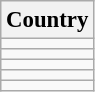<table class="wikitable" style="font-size:95%;">
<tr>
<th>Country</th>
</tr>
<tr>
<td></td>
</tr>
<tr>
<td></td>
</tr>
<tr>
<td></td>
</tr>
<tr>
<td></td>
</tr>
<tr>
<td></td>
</tr>
</table>
